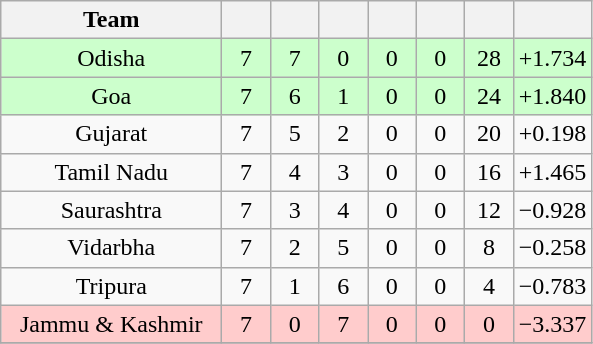<table class="wikitable" style="text-align:center">
<tr>
<th style="width:140px;">Team</th>
<th style="width:25px;"></th>
<th style="width:25px;"></th>
<th style="width:25px;"></th>
<th style="width:25px;"></th>
<th style="width:25px;"></th>
<th style="width:25px;"></th>
<th style="width:40px;"></th>
</tr>
<tr style="background:#cfc;">
<td>Odisha</td>
<td>7</td>
<td>7</td>
<td>0</td>
<td>0</td>
<td>0</td>
<td>28</td>
<td>+1.734</td>
</tr>
<tr style="background:#cfc;">
<td>Goa</td>
<td>7</td>
<td>6</td>
<td>1</td>
<td>0</td>
<td>0</td>
<td>24</td>
<td>+1.840</td>
</tr>
<tr>
<td>Gujarat</td>
<td>7</td>
<td>5</td>
<td>2</td>
<td>0</td>
<td>0</td>
<td>20</td>
<td>+0.198</td>
</tr>
<tr>
<td>Tamil Nadu</td>
<td>7</td>
<td>4</td>
<td>3</td>
<td>0</td>
<td>0</td>
<td>16</td>
<td>+1.465</td>
</tr>
<tr>
<td>Saurashtra</td>
<td>7</td>
<td>3</td>
<td>4</td>
<td>0</td>
<td>0</td>
<td>12</td>
<td>−0.928</td>
</tr>
<tr>
<td>Vidarbha</td>
<td>7</td>
<td>2</td>
<td>5</td>
<td>0</td>
<td>0</td>
<td>8</td>
<td>−0.258</td>
</tr>
<tr>
<td>Tripura</td>
<td>7</td>
<td>1</td>
<td>6</td>
<td>0</td>
<td>0</td>
<td>4</td>
<td>−0.783</td>
</tr>
<tr style="background:#fcc">
<td>Jammu & Kashmir</td>
<td>7</td>
<td>0</td>
<td>7</td>
<td>0</td>
<td>0</td>
<td>0</td>
<td>−3.337</td>
</tr>
<tr>
</tr>
</table>
